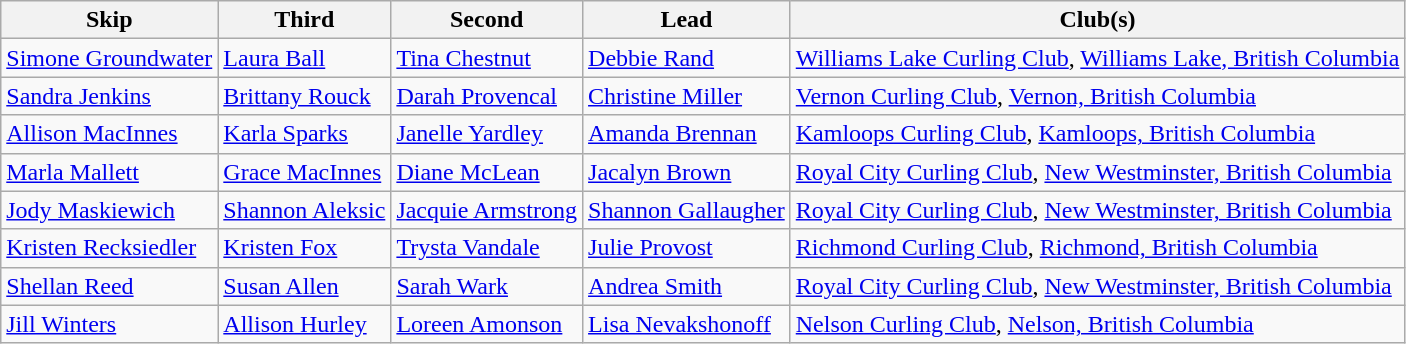<table class="wikitable" border="1">
<tr>
<th>Skip</th>
<th>Third</th>
<th>Second</th>
<th>Lead</th>
<th>Club(s)</th>
</tr>
<tr>
<td><a href='#'>Simone Groundwater</a></td>
<td><a href='#'>Laura Ball</a></td>
<td><a href='#'>Tina Chestnut</a></td>
<td><a href='#'>Debbie Rand</a></td>
<td><a href='#'>Williams Lake Curling Club</a>, <a href='#'>Williams Lake, British Columbia</a></td>
</tr>
<tr>
<td><a href='#'>Sandra Jenkins</a></td>
<td><a href='#'>Brittany Rouck</a></td>
<td><a href='#'>Darah Provencal</a></td>
<td><a href='#'>Christine Miller</a></td>
<td><a href='#'>Vernon Curling Club</a>, <a href='#'>Vernon, British Columbia</a></td>
</tr>
<tr>
<td><a href='#'>Allison MacInnes</a></td>
<td><a href='#'>Karla Sparks</a></td>
<td><a href='#'>Janelle Yardley</a></td>
<td><a href='#'>Amanda Brennan</a></td>
<td><a href='#'>Kamloops Curling Club</a>, <a href='#'>Kamloops, British Columbia</a></td>
</tr>
<tr>
<td><a href='#'>Marla Mallett</a></td>
<td><a href='#'>Grace MacInnes</a></td>
<td><a href='#'>Diane McLean</a></td>
<td><a href='#'>Jacalyn Brown</a></td>
<td><a href='#'>Royal City Curling Club</a>, <a href='#'>New Westminster, British Columbia</a></td>
</tr>
<tr>
<td><a href='#'>Jody Maskiewich</a></td>
<td><a href='#'>Shannon Aleksic</a></td>
<td><a href='#'>Jacquie Armstrong</a></td>
<td><a href='#'>Shannon Gallaugher</a></td>
<td><a href='#'>Royal City Curling Club</a>, <a href='#'>New Westminster, British Columbia</a></td>
</tr>
<tr>
<td><a href='#'>Kristen Recksiedler</a></td>
<td><a href='#'>Kristen Fox</a></td>
<td><a href='#'>Trysta Vandale</a></td>
<td><a href='#'>Julie Provost</a></td>
<td><a href='#'>Richmond Curling Club</a>, <a href='#'>Richmond, British Columbia</a></td>
</tr>
<tr>
<td><a href='#'>Shellan Reed</a></td>
<td><a href='#'>Susan Allen</a></td>
<td><a href='#'>Sarah Wark</a></td>
<td><a href='#'>Andrea Smith</a></td>
<td><a href='#'>Royal City Curling Club</a>, <a href='#'>New Westminster, British Columbia</a></td>
</tr>
<tr>
<td><a href='#'>Jill Winters</a></td>
<td><a href='#'>Allison Hurley</a></td>
<td><a href='#'>Loreen Amonson</a></td>
<td><a href='#'>Lisa Nevakshonoff</a></td>
<td><a href='#'>Nelson Curling Club</a>, <a href='#'>Nelson, British Columbia</a></td>
</tr>
</table>
